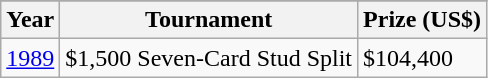<table class="wikitable" border="1">
<tr>
</tr>
<tr>
<th>Year</th>
<th>Tournament</th>
<th>Prize (US$)</th>
</tr>
<tr>
<td><a href='#'>1989</a></td>
<td>$1,500 Seven-Card Stud Split</td>
<td>$104,400</td>
</tr>
</table>
